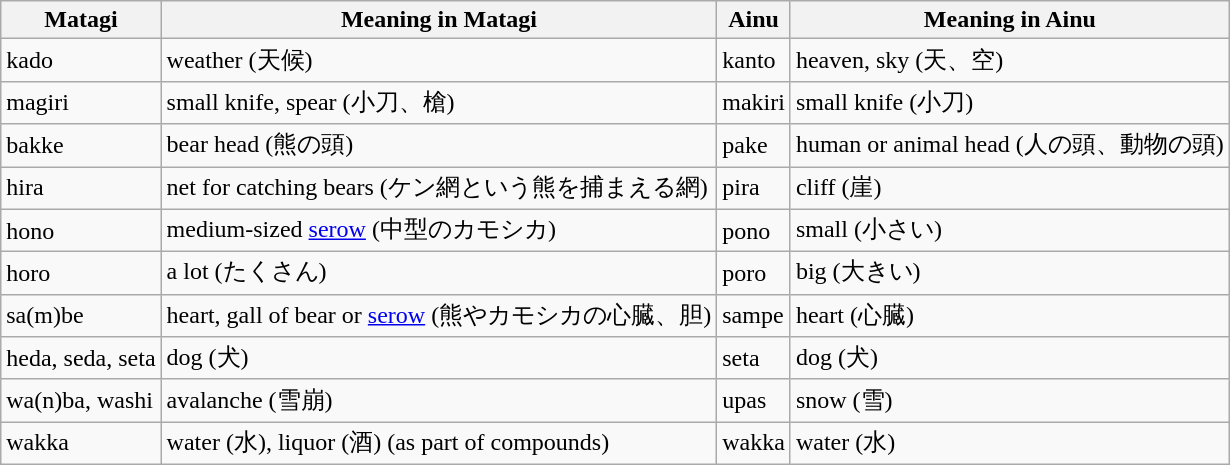<table class="wikitable">
<tr>
<th>Matagi</th>
<th>Meaning in Matagi</th>
<th>Ainu</th>
<th>Meaning in Ainu</th>
</tr>
<tr>
<td>kado</td>
<td>weather (天候)</td>
<td>kanto</td>
<td>heaven, sky (天、空)</td>
</tr>
<tr>
<td>magiri</td>
<td>small knife, spear (小刀、槍)</td>
<td>makiri</td>
<td>small knife (小刀)</td>
</tr>
<tr>
<td>bakke</td>
<td>bear head (熊の頭)</td>
<td>pake</td>
<td>human or animal head (人の頭、動物の頭)</td>
</tr>
<tr>
<td>hira</td>
<td>net for catching bears (ケン網という熊を捕まえる網)</td>
<td>pira</td>
<td>cliff (崖)</td>
</tr>
<tr>
<td>hono</td>
<td>medium-sized <a href='#'>serow</a> (中型のカモシカ)</td>
<td>pono</td>
<td>small (小さい)</td>
</tr>
<tr>
<td>horo</td>
<td>a lot (たくさん)</td>
<td>poro</td>
<td>big (大きい)</td>
</tr>
<tr>
<td>sa(m)be</td>
<td>heart, gall of bear or <a href='#'>serow</a> (熊やカモシカの心臓、胆)</td>
<td>sampe</td>
<td>heart (心臓)</td>
</tr>
<tr>
<td>heda, seda, seta</td>
<td>dog (犬)</td>
<td>seta</td>
<td>dog (犬)</td>
</tr>
<tr>
<td>wa(n)ba, washi</td>
<td>avalanche (雪崩)</td>
<td>upas</td>
<td>snow (雪)</td>
</tr>
<tr>
<td>wakka</td>
<td>water (水), liquor (酒) (as part of compounds)</td>
<td>wakka</td>
<td>water (水)</td>
</tr>
</table>
